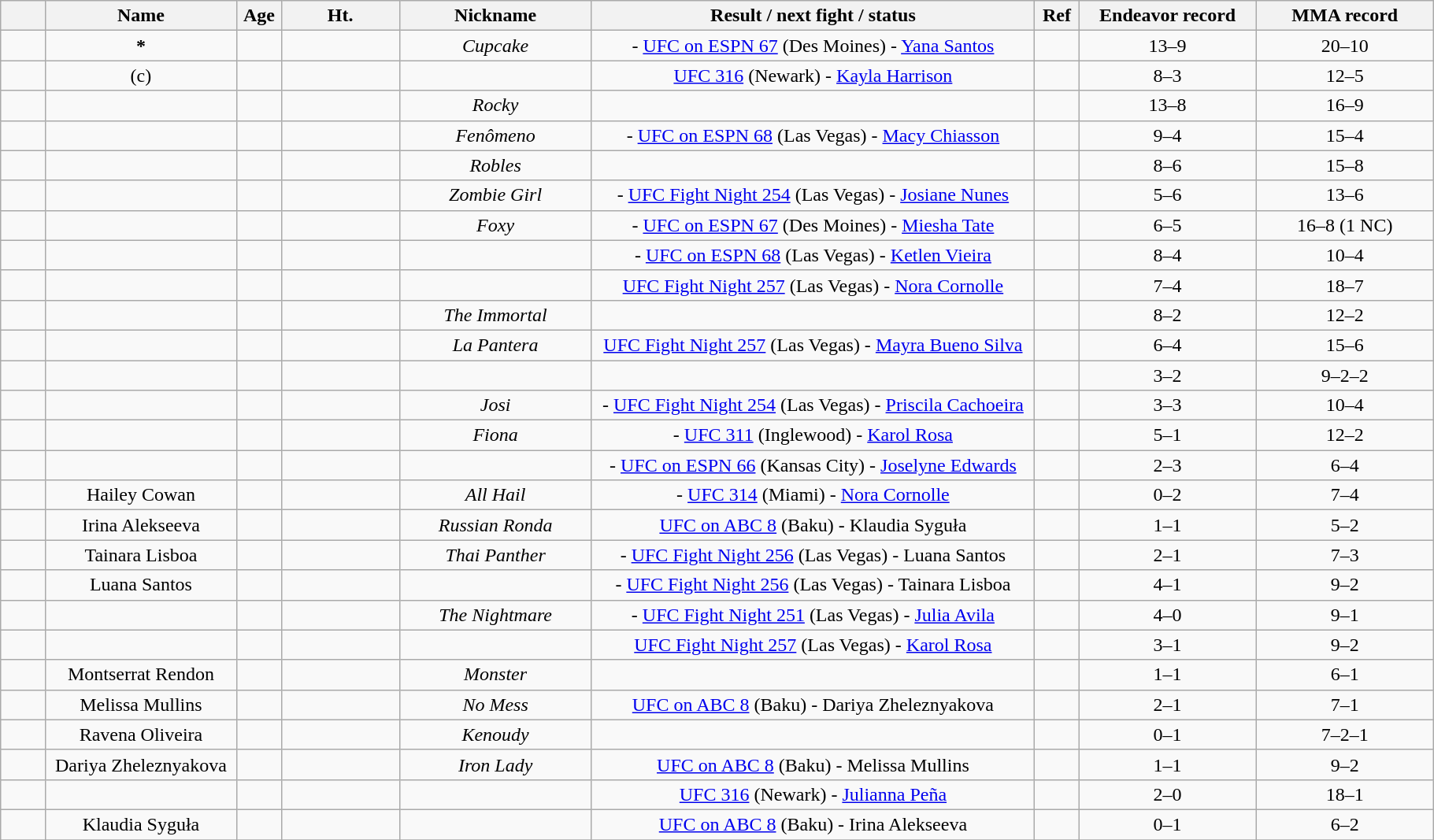<table class="wikitable sortable" style="text-align:center">
<tr>
<th width=3%></th>
<th width=13%>Name</th>
<th width=3%>Age</th>
<th width=8%>Ht.</th>
<th width=13%>Nickname</th>
<th width=30%>Result / next fight / status</th>
<th width=3%>Ref</th>
<th width=12%>Endeavor record</th>
<th width=12%>MMA record</th>
</tr>
<tr>
<td></td>
<td> <strong>*</strong></td>
<td></td>
<td></td>
<td><em>Cupcake</em></td>
<td> - <a href='#'>UFC on ESPN 67</a> (Des Moines) - <a href='#'>Yana Santos</a></td>
<td></td>
<td>13–9</td>
<td>20–10</td>
</tr>
<tr>
<td></td>
<td> (c)</td>
<td></td>
<td></td>
<td><em></em></td>
<td><a href='#'>UFC 316</a> (Newark) - <a href='#'>Kayla Harrison</a></td>
<td></td>
<td>8–3</td>
<td>12–5</td>
</tr>
<tr>
<td></td>
<td></td>
<td></td>
<td></td>
<td><em>Rocky</em></td>
<td></td>
<td></td>
<td>13–8</td>
<td>16–9</td>
</tr>
<tr>
<td></td>
<td></td>
<td></td>
<td></td>
<td><em>Fenômeno</em></td>
<td> - <a href='#'>UFC on ESPN 68</a> (Las Vegas) - <a href='#'>Macy Chiasson</a></td>
<td></td>
<td>9–4</td>
<td>15–4</td>
</tr>
<tr>
<td></td>
<td></td>
<td></td>
<td></td>
<td><em>Robles</em></td>
<td></td>
<td></td>
<td>8–6</td>
<td>15–8</td>
</tr>
<tr>
<td></td>
<td></td>
<td></td>
<td></td>
<td><em>Zombie Girl</em></td>
<td> - <a href='#'>UFC Fight Night 254</a> (Las Vegas) - <a href='#'>Josiane Nunes</a></td>
<td></td>
<td>5–6</td>
<td>13–6</td>
</tr>
<tr>
<td></td>
<td></td>
<td></td>
<td></td>
<td><em>Foxy</em></td>
<td> - <a href='#'>UFC on ESPN 67</a> (Des Moines) - <a href='#'>Miesha Tate</a></td>
<td></td>
<td>6–5</td>
<td>16–8 (1 NC)</td>
</tr>
<tr>
<td></td>
<td></td>
<td></td>
<td></td>
<td></td>
<td> - <a href='#'>UFC on ESPN 68</a> (Las Vegas) - <a href='#'>Ketlen Vieira</a></td>
<td></td>
<td>8–4</td>
<td>10–4</td>
</tr>
<tr>
<td></td>
<td></td>
<td></td>
<td></td>
<td></td>
<td><a href='#'>UFC Fight Night 257</a> (Las Vegas) - <a href='#'>Nora Cornolle</a></td>
<td></td>
<td>7–4</td>
<td>18–7</td>
</tr>
<tr>
<td></td>
<td></td>
<td></td>
<td></td>
<td><em>The Immortal</em></td>
<td></td>
<td></td>
<td>8–2</td>
<td>12–2</td>
</tr>
<tr>
<td></td>
<td></td>
<td></td>
<td></td>
<td><em>La Pantera</em></td>
<td><a href='#'>UFC Fight Night 257</a> (Las Vegas) - <a href='#'>Mayra Bueno Silva</a></td>
<td></td>
<td>6–4</td>
<td>15–6</td>
</tr>
<tr>
<td></td>
<td></td>
<td></td>
<td></td>
<td></td>
<td></td>
<td></td>
<td>3–2</td>
<td>9–2–2</td>
</tr>
<tr>
<td></td>
<td></td>
<td></td>
<td></td>
<td><em>Josi</em></td>
<td> - <a href='#'>UFC Fight Night 254</a> (Las Vegas) - <a href='#'>Priscila Cachoeira</a></td>
<td></td>
<td>3–3</td>
<td>10–4</td>
</tr>
<tr>
<td></td>
<td></td>
<td></td>
<td></td>
<td><em>Fiona</em></td>
<td> - <a href='#'>UFC 311</a> (Inglewood) - <a href='#'>Karol Rosa</a></td>
<td></td>
<td>5–1</td>
<td>12–2</td>
</tr>
<tr>
<td></td>
<td></td>
<td></td>
<td></td>
<td></td>
<td> - <a href='#'>UFC on ESPN 66</a> (Kansas City) - <a href='#'>Joselyne Edwards</a></td>
<td></td>
<td>2–3</td>
<td>6–4</td>
</tr>
<tr>
<td></td>
<td>Hailey Cowan</td>
<td></td>
<td></td>
<td><em>All Hail</em></td>
<td> - <a href='#'>UFC 314</a> (Miami) - <a href='#'>Nora Cornolle</a></td>
<td></td>
<td>0–2</td>
<td>7–4</td>
</tr>
<tr>
<td></td>
<td>Irina Alekseeva</td>
<td></td>
<td></td>
<td><em>Russian Ronda</em></td>
<td><a href='#'>UFC on ABC 8</a>  (Baku) - Klaudia Syguła</td>
<td></td>
<td>1–1</td>
<td>5–2</td>
</tr>
<tr>
<td></td>
<td>Tainara Lisboa</td>
<td></td>
<td></td>
<td><em>Thai Panther</em></td>
<td> - <a href='#'>UFC Fight Night 256</a> (Las Vegas) - Luana Santos</td>
<td></td>
<td>2–1</td>
<td>7–3</td>
</tr>
<tr>
<td></td>
<td>Luana Santos</td>
<td></td>
<td></td>
<td></td>
<td> - <a href='#'>UFC Fight Night 256</a> (Las Vegas) - Tainara Lisboa</td>
<td></td>
<td>4–1</td>
<td>9–2</td>
</tr>
<tr>
<td></td>
<td></td>
<td></td>
<td></td>
<td><em>The Nightmare</em></td>
<td> - <a href='#'>UFC Fight Night 251</a> (Las Vegas) - <a href='#'>Julia Avila</a></td>
<td></td>
<td>4–0</td>
<td>9–1</td>
</tr>
<tr>
<td></td>
<td></td>
<td></td>
<td></td>
<td></td>
<td><a href='#'>UFC Fight Night 257</a> (Las Vegas) - <a href='#'>Karol Rosa</a></td>
<td></td>
<td>3–1</td>
<td>9–2</td>
</tr>
<tr>
<td></td>
<td>Montserrat Rendon</td>
<td></td>
<td></td>
<td><em>Monster</em></td>
<td></td>
<td></td>
<td>1–1</td>
<td>6–1</td>
</tr>
<tr>
<td></td>
<td>Melissa Mullins</td>
<td></td>
<td></td>
<td><em>No Mess</em></td>
<td><a href='#'>UFC on ABC 8</a>  (Baku) - Dariya Zheleznyakova</td>
<td></td>
<td>2–1</td>
<td>7–1</td>
</tr>
<tr>
<td></td>
<td>Ravena Oliveira</td>
<td></td>
<td></td>
<td><em>Kenoudy</em></td>
<td></td>
<td></td>
<td>0–1</td>
<td>7–2–1</td>
</tr>
<tr>
<td></td>
<td>Dariya Zheleznyakova</td>
<td></td>
<td></td>
<td><em>Iron Lady</em></td>
<td><a href='#'>UFC on ABC 8</a>  (Baku) - Melissa Mullins</td>
<td></td>
<td>1–1</td>
<td>9–2</td>
</tr>
<tr>
<td></td>
<td></td>
<td></td>
<td></td>
<td></td>
<td><a href='#'>UFC 316</a> (Newark) - <a href='#'>Julianna Peña</a></td>
<td></td>
<td>2–0</td>
<td>18–1</td>
</tr>
<tr>
<td></td>
<td>Klaudia Syguła</td>
<td></td>
<td></td>
<td></td>
<td><a href='#'>UFC on ABC 8</a>  (Baku) - Irina Alekseeva</td>
<td></td>
<td>0–1</td>
<td>6–2</td>
</tr>
<tr>
</tr>
</table>
